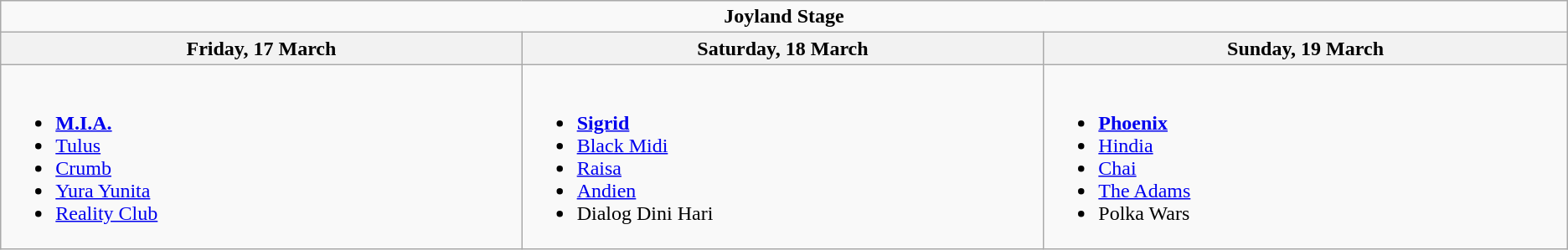<table class="wikitable">
<tr>
<td colspan="4" align="center"><strong>Joyland Stage</strong></td>
</tr>
<tr>
<th width="500">Friday, 17 March</th>
<th width="500">Saturday, 18 March</th>
<th width="500">Sunday, 19 March</th>
</tr>
<tr valign="top">
<td><br><ul><li><strong><a href='#'>M.I.A.</a></strong></li><li><a href='#'>Tulus</a></li><li><a href='#'>Crumb</a></li><li><a href='#'>Yura Yunita</a></li><li><a href='#'>Reality Club</a></li></ul></td>
<td><br><ul><li><strong><a href='#'>Sigrid</a></strong></li><li><a href='#'>Black Midi</a></li><li><a href='#'>Raisa</a></li><li><a href='#'>Andien</a></li><li>Dialog Dini Hari</li></ul></td>
<td><br><ul><li><strong><a href='#'>Phoenix</a></strong></li><li><a href='#'>Hindia</a></li><li><a href='#'>Chai</a></li><li><a href='#'>The Adams</a></li><li>Polka Wars</li></ul></td>
</tr>
</table>
